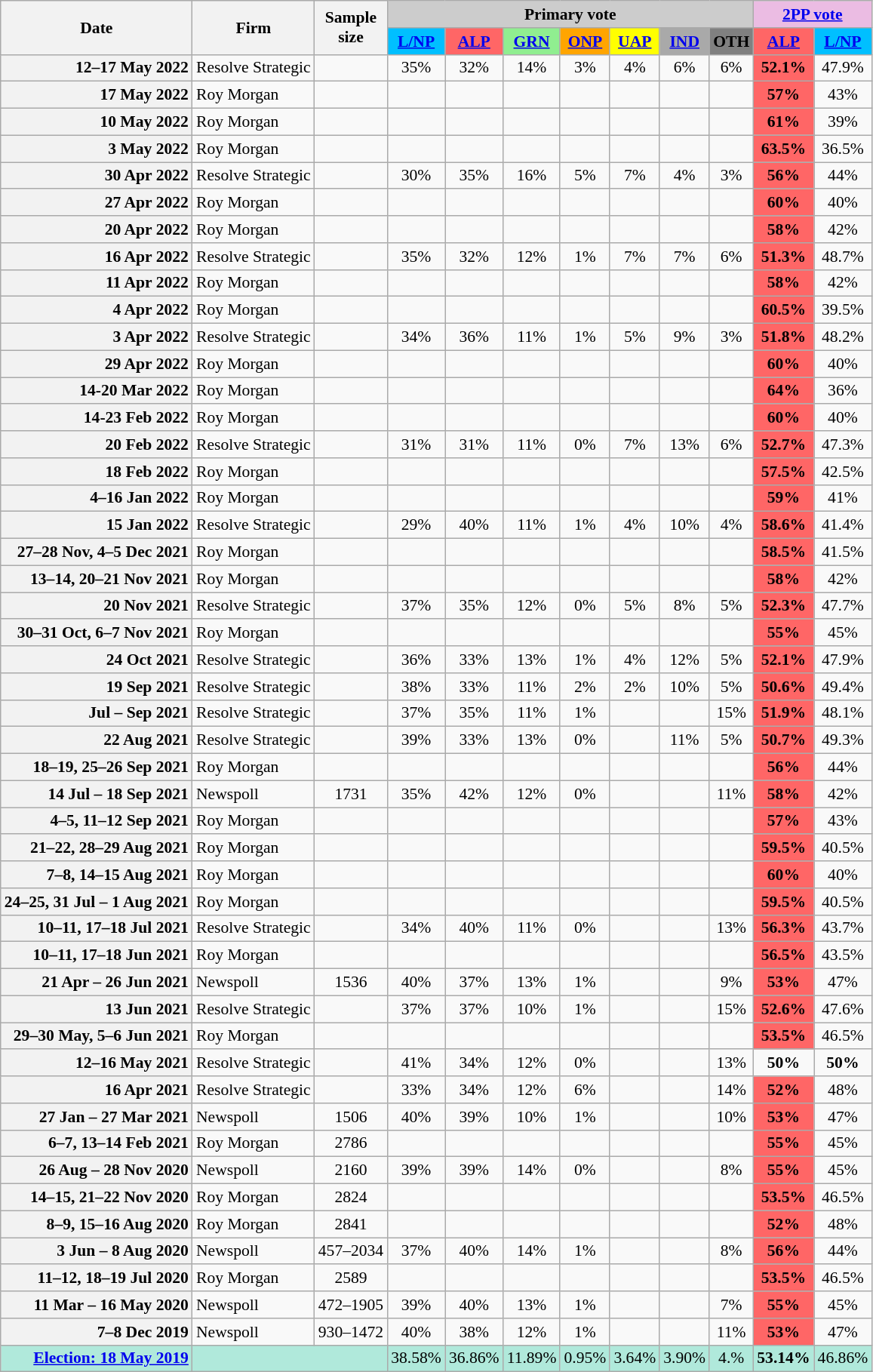<table class="nowrap wikitable mw-datatable" style=text-align:center;font-size:90%>
<tr>
<th rowspan=2>Date</th>
<th rowspan=2>Firm</th>
<th style=max-width:4em rowspan=2>Sample<br>size</th>
<th colspan=7 class=unsortable style=background:#ccc>Primary vote</th>
<th colspan=2 class=unsortable style=background:#ebbce3><a href='#'>2PP vote</a></th>
</tr>
<tr>
<th style=background:#00bfff><a href='#'>L/NP</a></th>
<th style=background:#f66><a href='#'>ALP</a></th>
<th style=background:#90ee90><a href='#'>GRN</a></th>
<th style=background:orange><a href='#'>ONP</a></th>
<th style=background:yellow><a href='#'>UAP</a></th>
<th style=background:darkGrey><a href='#'>IND</a></th>
<th style=background:gray>OTH</th>
<th style=background:#f66><a href='#'>ALP</a></th>
<th style=background:#00bfff><a href='#'>L/NP</a></th>
</tr>
<tr>
<th style=text-align:right data-sort-value=17-May-2022>12–17 May 2022</th>
<td style=text-align:left>Resolve Strategic</td>
<td></td>
<td>35%</td>
<td>32%</td>
<td>14%</td>
<td>3%</td>
<td>4%</td>
<td>6%</td>
<td>6%</td>
<th style=background:#f66><strong>52.1%</strong></th>
<td>47.9%</td>
</tr>
<tr>
<th style=text-align:right data-sort-value=17-May-2022>17 May 2022</th>
<td style=text-align:left>Roy Morgan</td>
<td></td>
<td></td>
<td></td>
<td></td>
<td></td>
<td></td>
<td></td>
<td></td>
<th style=background:#f66><strong>57%</strong></th>
<td>43%</td>
</tr>
<tr>
<th style=text-align:right data-sort-value=10-May-2022>10 May 2022</th>
<td style=text-align:left>Roy Morgan</td>
<td></td>
<td></td>
<td></td>
<td></td>
<td></td>
<td></td>
<td></td>
<td></td>
<th style=background:#f66><strong>61%</strong></th>
<td>39%</td>
</tr>
<tr>
<th style=text-align:right data-sort-value=3-May-2022>3 May 2022</th>
<td style=text-align:left>Roy Morgan</td>
<td></td>
<td></td>
<td></td>
<td></td>
<td></td>
<td></td>
<td></td>
<td></td>
<th style=background:#f66><strong>63.5%</strong></th>
<td>36.5%</td>
</tr>
<tr>
<th style=text-align:right data-sort-value=30-Apr-2022>30 Apr 2022</th>
<td style=text-align:left>Resolve Strategic</td>
<td></td>
<td>30%</td>
<td>35%</td>
<td>16%</td>
<td>5%</td>
<td>7%</td>
<td>4%</td>
<td>3%</td>
<th style=background:#f66><strong>56%</strong></th>
<td>44%</td>
</tr>
<tr>
<th style=text-align:right data-sort-value=27-Apr-2022>27 Apr 2022</th>
<td style=text-align:left>Roy Morgan</td>
<td></td>
<td></td>
<td></td>
<td></td>
<td></td>
<td></td>
<td></td>
<td></td>
<th style=background:#f66><strong>60%</strong></th>
<td>40%</td>
</tr>
<tr>
<th style=text-align:right data-sort-value=20-Apr-2022>20 Apr 2022</th>
<td style=text-align:left>Roy Morgan</td>
<td></td>
<td></td>
<td></td>
<td></td>
<td></td>
<td></td>
<td></td>
<td></td>
<th style=background:#f66><strong>58%</strong></th>
<td>42%</td>
</tr>
<tr>
<th style=text-align:right data-sort-value=16-Apr-2022>16 Apr 2022</th>
<td style=text-align:left>Resolve Strategic</td>
<td></td>
<td>35%</td>
<td>32%</td>
<td>12%</td>
<td>1%</td>
<td>7%</td>
<td>7%</td>
<td>6%</td>
<th style=background:#f66><strong>51.3%</strong></th>
<td>48.7%</td>
</tr>
<tr>
<th style=text-align:right data-sort-value=11-Apr-2022>11 Apr 2022</th>
<td style=text-align:left>Roy Morgan</td>
<td></td>
<td></td>
<td></td>
<td></td>
<td></td>
<td></td>
<td></td>
<td></td>
<th style=background:#f66><strong>58%</strong></th>
<td>42%</td>
</tr>
<tr>
<th style=text-align:right data-sort-value=4-Apr-2022>4 Apr 2022</th>
<td style=text-align:left>Roy Morgan</td>
<td></td>
<td></td>
<td></td>
<td></td>
<td></td>
<td></td>
<td></td>
<td></td>
<th style=background:#f66><strong>60.5%</strong></th>
<td>39.5%</td>
</tr>
<tr>
<th style=text-align:right data-sort-value=3-Apr-2022>3 Apr 2022</th>
<td style=text-align:left>Resolve Strategic</td>
<td></td>
<td>34%</td>
<td>36%</td>
<td>11%</td>
<td>1%</td>
<td>5%</td>
<td>9%</td>
<td>3%</td>
<th style=background:#f66><strong>51.8%</strong></th>
<td>48.2%</td>
</tr>
<tr>
<th style=text-align:right data-sort-value=29-Apr-2022>29 Apr 2022</th>
<td style=text-align:left>Roy Morgan</td>
<td></td>
<td></td>
<td></td>
<td></td>
<td></td>
<td></td>
<td></td>
<td></td>
<th style=background:#f66><strong>60%</strong></th>
<td>40%</td>
</tr>
<tr>
<th style=text-align:right data-sort-value=20-Mar-2022>14-20 Mar 2022</th>
<td style=text-align:left>Roy Morgan</td>
<td></td>
<td></td>
<td></td>
<td></td>
<td></td>
<td></td>
<td></td>
<td></td>
<th style=background:#f66><strong>64%</strong></th>
<td>36%</td>
</tr>
<tr>
<th style=text-align:right data-sort-value=23-Feb-2022>14-23 Feb 2022</th>
<td style=text-align:left>Roy Morgan</td>
<td></td>
<td></td>
<td></td>
<td></td>
<td></td>
<td></td>
<td></td>
<td></td>
<th style=background:#f66><strong>60%</strong></th>
<td>40%</td>
</tr>
<tr>
<th style=text-align:right data-sort-value=20-Feb-2022>20 Feb 2022</th>
<td style=text-align:left>Resolve Strategic</td>
<td></td>
<td>31%</td>
<td>31%</td>
<td>11%</td>
<td>0%</td>
<td>7%</td>
<td>13%</td>
<td>6%</td>
<th style=background:#f66><strong>52.7%</strong></th>
<td>47.3%</td>
</tr>
<tr>
<th style=text-align:right data-sort-value=18-Feb-2022>18 Feb 2022</th>
<td style=text-align:left>Roy Morgan</td>
<td></td>
<td></td>
<td></td>
<td></td>
<td></td>
<td></td>
<td></td>
<td></td>
<td style=background:#f66><strong>57.5%</strong></td>
<td>42.5%</td>
</tr>
<tr>
<th style=text-align:right data-sort-value=16-Jan-2022>4–16 Jan 2022</th>
<td style=text-align:left>Roy Morgan</td>
<td></td>
<td></td>
<td></td>
<td></td>
<td></td>
<td></td>
<td></td>
<td></td>
<td style=background:#f66><strong>59%</strong></td>
<td>41%</td>
</tr>
<tr>
<th style=text-align:right data-sort-value=15-Jan-2022>15 Jan 2022</th>
<td style=text-align:left>Resolve Strategic</td>
<td></td>
<td>29%</td>
<td>40%</td>
<td>11%</td>
<td>1%</td>
<td>4%</td>
<td>10%</td>
<td>4%</td>
<th style=background:#f66><strong>58.6%</strong></th>
<td>41.4%</td>
</tr>
<tr>
<th style=text-align:right data-sort-value=5-Dec-2021>27–28 Nov, 4–5 Dec 2021</th>
<td style=text-align:left>Roy Morgan</td>
<td></td>
<td></td>
<td></td>
<td></td>
<td></td>
<td></td>
<td></td>
<td></td>
<td style=background:#f66><strong>58.5%</strong></td>
<td>41.5%</td>
</tr>
<tr>
<th style=text-align:right data-sort-value=21-Nov-2021>13–14, 20–21 Nov 2021</th>
<td style=text-align:left>Roy Morgan</td>
<td></td>
<td></td>
<td></td>
<td></td>
<td></td>
<td></td>
<td></td>
<td></td>
<td style=background:#f66><strong>58%</strong></td>
<td>42%</td>
</tr>
<tr>
<th style=text-align:right data-sort-value=20-Nov-2021>20 Nov 2021</th>
<td style=text-align:left>Resolve Strategic</td>
<td></td>
<td>37%</td>
<td>35%</td>
<td>12%</td>
<td>0%</td>
<td>5%</td>
<td>8%</td>
<td>5%</td>
<th style=background:#f66><strong>52.3%</strong></th>
<td>47.7%</td>
</tr>
<tr>
<th style=text-align:right data-sort-value=7-Nov-2021>30–31 Oct, 6–7 Nov 2021</th>
<td style=text-align:left>Roy Morgan</td>
<td></td>
<td></td>
<td></td>
<td></td>
<td></td>
<td></td>
<td></td>
<td></td>
<td style=background:#f66><strong>55%</strong></td>
<td>45%</td>
</tr>
<tr>
<th style=text-align:right data-sort-value=24-Oct-2021>24 Oct 2021</th>
<td style=text-align:left>Resolve Strategic</td>
<td></td>
<td>36%</td>
<td>33%</td>
<td>13%</td>
<td>1%</td>
<td>4%</td>
<td>12%</td>
<td>5%</td>
<th style=background:#f66><strong>52.1%</strong></th>
<td>47.9%</td>
</tr>
<tr>
<th style=text-align:right data-sort-value=19-Sep-2021>19 Sep 2021</th>
<td style=text-align:left>Resolve Strategic</td>
<td></td>
<td>38%</td>
<td>33%</td>
<td>11%</td>
<td>2%</td>
<td>2%</td>
<td>10%</td>
<td>5%</td>
<th style=background:#f66><strong>50.6%</strong></th>
<td>49.4%</td>
</tr>
<tr>
<th style=text-align:right>Jul – Sep 2021</th>
<td style=text-align:left>Resolve Strategic</td>
<td></td>
<td>37%</td>
<td>35%</td>
<td>11%</td>
<td>1%</td>
<td></td>
<td></td>
<td>15%</td>
<th style=background:#f66><strong>51.9%</strong></th>
<td>48.1%</td>
</tr>
<tr>
<th style=text-align:right data-sort-value=22-Aug-2021>22 Aug 2021</th>
<td style=text-align:left>Resolve Strategic</td>
<td></td>
<td>39%</td>
<td>33%</td>
<td>13%</td>
<td>0%</td>
<td></td>
<td>11%</td>
<td>5%</td>
<th style=background:#f66><strong>50.7%</strong></th>
<td>49.3%</td>
</tr>
<tr>
<th style=text-align:right data-sort-value=26-Sep-2021>18–19, 25–26 Sep 2021</th>
<td style=text-align:left>Roy Morgan</td>
<td></td>
<td></td>
<td></td>
<td></td>
<td></td>
<td></td>
<td></td>
<td></td>
<td style=background:#f66><strong>56%</strong></td>
<td>44%</td>
</tr>
<tr>
<th style=text-align:right data-sort-value=18-Sep-2021>14 Jul – 18 Sep 2021</th>
<td style=text-align:left>Newspoll</td>
<td>1731</td>
<td>35%</td>
<td>42%</td>
<td>12%</td>
<td>0%</td>
<td></td>
<td></td>
<td>11%</td>
<td style=background:#f66><strong>58%</strong></td>
<td>42%</td>
</tr>
<tr>
<th style=text-align:right data-sort-value=12-Sep-2021>4–5, 11–12 Sep 2021</th>
<td style=text-align:left>Roy Morgan</td>
<td></td>
<td></td>
<td></td>
<td></td>
<td></td>
<td></td>
<td></td>
<td></td>
<td style=background:#f66><strong>57%</strong></td>
<td>43%</td>
</tr>
<tr>
<th style=text-align:right data-sort-value=29-Aug-2021>21–22, 28–29 Aug 2021</th>
<td style=text-align:left>Roy Morgan</td>
<td></td>
<td></td>
<td></td>
<td></td>
<td></td>
<td></td>
<td></td>
<td></td>
<td style=background:#f66><strong>59.5%</strong></td>
<td>40.5%</td>
</tr>
<tr>
<th style=text-align:right data-sort-value=15-Aug-2021>7–8, 14–15 Aug 2021</th>
<td style=text-align:left>Roy Morgan</td>
<td></td>
<td></td>
<td></td>
<td></td>
<td></td>
<td></td>
<td></td>
<td></td>
<td style=background:#f66><strong>60%</strong></td>
<td>40%</td>
</tr>
<tr>
<th style=text-align:right data-sort-value=1-Aug-2021>24–25, 31 Jul – 1 Aug 2021</th>
<td style=text-align:left>Roy Morgan</td>
<td></td>
<td></td>
<td></td>
<td></td>
<td></td>
<td></td>
<td></td>
<td></td>
<td style=background:#f66><strong>59.5%</strong></td>
<td>40.5%</td>
</tr>
<tr>
<th style=text-align:right data-sort-value=18-Jul-2021>10–11, 17–18 Jul 2021</th>
<td style=text-align:left>Resolve Strategic</td>
<td></td>
<td>34%</td>
<td>40%</td>
<td>11%</td>
<td>0%</td>
<td></td>
<td></td>
<td>13%</td>
<th style=background:#f66><strong>56.3%</strong></th>
<td>43.7%</td>
</tr>
<tr>
<th style=text-align:right data-sort-value=18-Jun-2021>10–11, 17–18 Jun 2021</th>
<td style=text-align:left>Roy Morgan</td>
<td></td>
<td></td>
<td></td>
<td></td>
<td></td>
<td></td>
<td></td>
<td></td>
<td style=background:#f66><strong>56.5%</strong></td>
<td>43.5%</td>
</tr>
<tr>
<th style=text-align:right data-sort-value=26-Jun-2021>21 Apr – 26 Jun 2021</th>
<td style=text-align:left>Newspoll</td>
<td>1536</td>
<td>40%</td>
<td>37%</td>
<td>13%</td>
<td>1%</td>
<td></td>
<td></td>
<td>9%</td>
<td style=background:#f66><strong>53%</strong></td>
<td>47%</td>
</tr>
<tr>
<th style=text-align:right data-sort-value=13-Jun-2021>13 Jun 2021</th>
<td style=text-align:left>Resolve Strategic</td>
<td></td>
<td>37%</td>
<td>37%</td>
<td>10%</td>
<td>1%</td>
<td></td>
<td></td>
<td>15%</td>
<th style=background:#f66><strong>52.6%</strong></th>
<td>47.6%</td>
</tr>
<tr>
<th style=text-align:right data-sort-value=6-Jun-2021>29–30 May, 5–6 Jun 2021</th>
<td style=text-align:left>Roy Morgan</td>
<td></td>
<td></td>
<td></td>
<td></td>
<td></td>
<td></td>
<td></td>
<td></td>
<td style=background:#f66><strong>53.5%</strong></td>
<td>46.5%</td>
</tr>
<tr>
<th style=text-align:right data-sort-value=16-May-2021>12–16 May 2021</th>
<td style=text-align:left>Resolve Strategic</td>
<td></td>
<td>41%</td>
<td>34%</td>
<td>12%</td>
<td>0%</td>
<td></td>
<td></td>
<td>13%</td>
<td><strong>50%</strong></td>
<td><strong>50%</strong></td>
</tr>
<tr>
<th style=text-align:right data-sort-value=16-Apr-2021>16 Apr 2021</th>
<td style=text-align:left>Resolve Strategic</td>
<td></td>
<td>33%</td>
<td>34%</td>
<td>12%</td>
<td>6%</td>
<td></td>
<td></td>
<td>14%</td>
<th style=background:#f66><strong>52%</strong></th>
<td>48%</td>
</tr>
<tr>
<th style=text-align:right data-sort-value=27-Mar-2021>27 Jan – 27 Mar 2021</th>
<td style=text-align:left>Newspoll</td>
<td>1506</td>
<td>40%</td>
<td>39%</td>
<td>10%</td>
<td>1%</td>
<td></td>
<td></td>
<td>10%</td>
<td style=background:#f66><strong>53%</strong></td>
<td>47%</td>
</tr>
<tr>
<th style=text-align:right data-sort-value=14-Feb-2021>6–7, 13–14 Feb 2021</th>
<td style=text-align:left>Roy Morgan</td>
<td>2786</td>
<td></td>
<td></td>
<td></td>
<td></td>
<td></td>
<td></td>
<td></td>
<td style=background:#f66><strong>55%</strong></td>
<td>45%</td>
</tr>
<tr>
<th style=text-align:right data-sort-value=28-Nov-2020>26 Aug – 28 Nov 2020</th>
<td style=text-align:left>Newspoll</td>
<td>2160</td>
<td>39%</td>
<td>39%</td>
<td>14%</td>
<td>0%</td>
<td></td>
<td></td>
<td>8%</td>
<td style=background:#f66><strong>55%</strong></td>
<td>45%</td>
</tr>
<tr>
<th style=text-align:right data-sort-value=22-Nov-2020>14–15, 21–22 Nov 2020</th>
<td style=text-align:left>Roy Morgan</td>
<td>2824</td>
<td></td>
<td></td>
<td></td>
<td></td>
<td></td>
<td></td>
<td></td>
<td style=background:#f66><strong>53.5%</strong></td>
<td>46.5%</td>
</tr>
<tr>
<th style=text-align:right data-sort-value=16-Aug-2020>8–9, 15–16 Aug 2020</th>
<td style=text-align:left>Roy Morgan</td>
<td>2841</td>
<td></td>
<td></td>
<td></td>
<td></td>
<td></td>
<td></td>
<td></td>
<td style=background:#f66><strong>52%</strong></td>
<td>48%</td>
</tr>
<tr>
<th style=text-align:right data-sort-value=8-Aug-2020>3 Jun – 8 Aug 2020</th>
<td style=text-align:left>Newspoll</td>
<td>457–2034</td>
<td>37%</td>
<td>40%</td>
<td>14%</td>
<td>1%</td>
<td></td>
<td></td>
<td>8%</td>
<td style=background:#f66><strong>56%</strong></td>
<td>44%</td>
</tr>
<tr>
<th style=text-align:right data-sort-value=9-Jul-2020>11–12, 18<strong>–1</strong>9 Jul 2020</th>
<td style=text-align:left>Roy Morgan</td>
<td>2589</td>
<td></td>
<td></td>
<td></td>
<td></td>
<td></td>
<td></td>
<td></td>
<td style=background:#f66><strong>53.5%</strong></td>
<td>46.5%</td>
</tr>
<tr>
<th style=text-align:right data-sort-value=16-May-2020>11 Mar – 16 May 2020</th>
<td style=text-align:left>Newspoll</td>
<td>472–1905</td>
<td>39%</td>
<td>40%</td>
<td>13%</td>
<td>1%</td>
<td></td>
<td></td>
<td>7%</td>
<td style=background:#f66><strong>55%</strong></td>
<td>45%</td>
</tr>
<tr>
<th style=text-align:right data-sort-value=8-Dec-2019>7–8 Dec 2019</th>
<td style=text-align:left>Newspoll</td>
<td>930–1472</td>
<td>40%</td>
<td>38%</td>
<td>12%</td>
<td>1%</td>
<td></td>
<td></td>
<td>11%</td>
<td style=background:#f66><strong>53%</strong></td>
<td>47%</td>
</tr>
<tr style=background:#b0e9db>
<td style=text-align:right data-sort-value=18-May-2019><strong><a href='#'>Election: 18 May 2019</a></strong></td>
<td colspan=2></td>
<td>38.58%</td>
<td>36.86%</td>
<td>11.89%</td>
<td>0.95%</td>
<td>3.64%</td>
<td>3.90%</td>
<td>4.%</td>
<td><strong>53.14%</strong></td>
<td>46.86%</td>
</tr>
</table>
